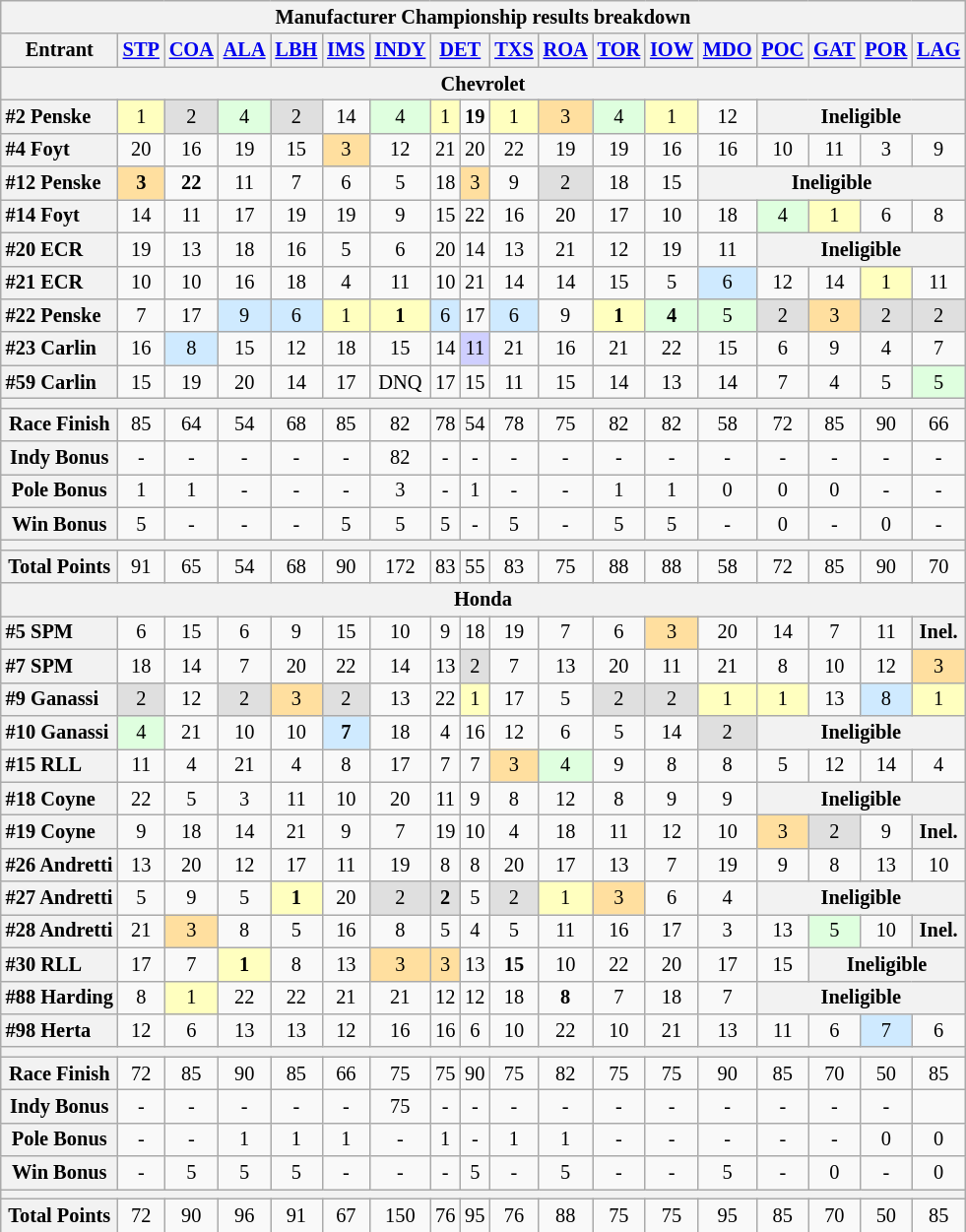<table class="wikitable mw-collapsible mw-collapsed" style="font-size: 85%; text-align:center">
<tr>
<th colspan=18 class="nowrap">Manufacturer Championship results breakdown</th>
</tr>
<tr>
<th>Entrant</th>
<th><a href='#'>STP</a></th>
<th><a href='#'>COA</a></th>
<th><a href='#'>ALA</a></th>
<th><a href='#'>LBH</a></th>
<th><a href='#'>IMS</a></th>
<th><a href='#'>INDY</a></th>
<th colspan=2><a href='#'>DET</a></th>
<th><a href='#'>TXS</a></th>
<th><a href='#'>ROA</a></th>
<th><a href='#'>TOR</a></th>
<th><a href='#'>IOW</a></th>
<th><a href='#'>MDO</a></th>
<th><a href='#'>POC</a></th>
<th><a href='#'>GAT</a></th>
<th><a href='#'>POR</a></th>
<th><a href='#'>LAG</a></th>
</tr>
<tr>
<th colspan=18>Chevrolet</th>
</tr>
<tr>
<th style="text-align:left;">#2 Penske</th>
<td style="background:#FFFFBF;">1</td>
<td style="background:#DFDFDF;">2</td>
<td style="background:#DFFFDF;">4</td>
<td style="background:#DFDFDF;">2</td>
<td>14</td>
<td style="background:#DFFFDF;">4</td>
<td style="background:#FFFFBF;">1</td>
<td><strong>19</strong></td>
<td style="background:#FFFFBF;">1</td>
<td style="background:#FFDF9F;">3</td>
<td style="background:#DFFFDF;">4</td>
<td style="background:#FFFFBF;">1</td>
<td>12</td>
<th colspan=4>Ineligible</th>
</tr>
<tr>
<th style="text-align:left;">#4 Foyt</th>
<td>20</td>
<td>16</td>
<td>19</td>
<td>15</td>
<td style="background:#FFDF9F;">3</td>
<td>12</td>
<td>21</td>
<td>20</td>
<td>22</td>
<td>19</td>
<td>19</td>
<td>16</td>
<td>16</td>
<td>10</td>
<td>11</td>
<td>3</td>
<td>9</td>
</tr>
<tr>
<th style="text-align:left;">#12 Penske</th>
<td style="background:#FFDF9F;"><strong>3</strong></td>
<td><strong>22</strong></td>
<td>11</td>
<td>7</td>
<td>6</td>
<td>5</td>
<td>18</td>
<td style="background:#FFDF9F;">3</td>
<td>9</td>
<td style="background:#DFDFDF;">2</td>
<td>18</td>
<td>15</td>
<th colspan=5>Ineligible</th>
</tr>
<tr>
<th style="text-align:left;">#14 Foyt</th>
<td>14</td>
<td>11</td>
<td>17</td>
<td>19</td>
<td>19</td>
<td>9</td>
<td>15</td>
<td>22</td>
<td>16</td>
<td>20</td>
<td>17</td>
<td>10</td>
<td>18</td>
<td style="background:#DFFFDF;">4</td>
<td style="background:#FFFFBF;">1</td>
<td>6</td>
<td>8</td>
</tr>
<tr>
<th style="text-align:left;">#20 ECR</th>
<td>19</td>
<td>13</td>
<td>18</td>
<td>16</td>
<td>5</td>
<td>6</td>
<td>20</td>
<td>14</td>
<td>13</td>
<td>21</td>
<td>12</td>
<td>19</td>
<td>11</td>
<th colspan=4>Ineligible</th>
</tr>
<tr>
<th style="text-align:left;">#21 ECR</th>
<td>10</td>
<td>10</td>
<td>16</td>
<td>18</td>
<td>4</td>
<td>11</td>
<td>10</td>
<td>21</td>
<td>14</td>
<td>14</td>
<td>15</td>
<td>5</td>
<td style="background:#CFEAFF;">6</td>
<td>12</td>
<td>14</td>
<td style="background:#FFFFBF;">1</td>
<td>11</td>
</tr>
<tr>
<th style="text-align:left;">#22 Penske</th>
<td>7</td>
<td>17</td>
<td style="background:#CFEAFF;">9</td>
<td style="background:#CFEAFF;">6</td>
<td style="background:#FFFFBF;">1</td>
<td style="background:#FFFFBF;"><strong>1</strong></td>
<td style="background:#CFEAFF;">6</td>
<td>17</td>
<td style="background:#CFEAFF;">6</td>
<td>9</td>
<td style="background:#FFFFBF;"><strong>1</strong></td>
<td style="background:#DFFFDF;"><strong>4</strong></td>
<td style="background:#DFFFDF;">5</td>
<td style="background:#DFDFDF;">2</td>
<td style="background:#FFDF9F;">3</td>
<td style="background:#DFDFDF;">2</td>
<td style="background:#DFDFDF;">2</td>
</tr>
<tr>
<th style="text-align:left;">#23 Carlin</th>
<td>16</td>
<td style="background:#CFEAFF;">8</td>
<td>15</td>
<td>12</td>
<td>18</td>
<td>15</td>
<td>14</td>
<td style="background:#CFCFFF;">11</td>
<td>21</td>
<td>16</td>
<td>21</td>
<td>22</td>
<td>15</td>
<td>6</td>
<td>9</td>
<td>4</td>
<td>7</td>
</tr>
<tr>
<th style="text-align:left;">#59 Carlin</th>
<td>15</td>
<td>19</td>
<td>20</td>
<td>14</td>
<td>17</td>
<td>DNQ</td>
<td>17</td>
<td>15</td>
<td>11</td>
<td>15</td>
<td>14</td>
<td>13</td>
<td>14</td>
<td>7</td>
<td>4</td>
<td>5</td>
<td style="background:#DFFFDF;">5</td>
</tr>
<tr>
<th colspan=18></th>
</tr>
<tr>
<th>Race Finish</th>
<td>85</td>
<td>64</td>
<td>54</td>
<td>68</td>
<td>85</td>
<td>82</td>
<td>78</td>
<td>54</td>
<td>78</td>
<td>75</td>
<td>82</td>
<td>82</td>
<td>58</td>
<td>72</td>
<td>85</td>
<td>90</td>
<td>66</td>
</tr>
<tr>
<th>Indy Bonus</th>
<td>-</td>
<td>-</td>
<td>-</td>
<td>-</td>
<td>-</td>
<td>82</td>
<td>-</td>
<td>-</td>
<td>-</td>
<td>-</td>
<td>-</td>
<td>-</td>
<td>-</td>
<td>-</td>
<td>-</td>
<td>-</td>
<td>-</td>
</tr>
<tr>
<th>Pole Bonus</th>
<td>1</td>
<td>1</td>
<td>-</td>
<td>-</td>
<td>-</td>
<td>3</td>
<td>-</td>
<td>1</td>
<td>-</td>
<td>-</td>
<td>1</td>
<td>1</td>
<td>0</td>
<td>0</td>
<td>0</td>
<td>-</td>
<td>-</td>
</tr>
<tr>
<th>Win Bonus</th>
<td>5</td>
<td>-</td>
<td>-</td>
<td>-</td>
<td>5</td>
<td>5</td>
<td>5</td>
<td>-</td>
<td>5</td>
<td>-</td>
<td>5</td>
<td>5</td>
<td>-</td>
<td>0</td>
<td>-</td>
<td>0</td>
<td>-</td>
</tr>
<tr>
<th colspan=18></th>
</tr>
<tr>
<th>Total Points</th>
<td>91</td>
<td>65</td>
<td>54</td>
<td>68</td>
<td>90</td>
<td>172</td>
<td>83</td>
<td>55</td>
<td>83</td>
<td>75</td>
<td>88</td>
<td>88</td>
<td>58</td>
<td>72</td>
<td>85</td>
<td>90</td>
<td>70</td>
</tr>
<tr>
<th colspan=18>Honda</th>
</tr>
<tr>
<th style="text-align:left;">#5 SPM</th>
<td>6</td>
<td>15</td>
<td>6</td>
<td>9</td>
<td>15</td>
<td>10</td>
<td>9</td>
<td>18</td>
<td>19</td>
<td>7</td>
<td>6</td>
<td style="background:#FFDF9F;">3</td>
<td>20</td>
<td>14</td>
<td>7</td>
<td>11</td>
<th>Inel.</th>
</tr>
<tr>
<th style="text-align:left;">#7 SPM</th>
<td>18</td>
<td>14</td>
<td>7</td>
<td>20</td>
<td>22</td>
<td>14</td>
<td>13</td>
<td style="background:#DFDFDF;">2</td>
<td>7</td>
<td>13</td>
<td>20</td>
<td>11</td>
<td>21</td>
<td>8</td>
<td>10</td>
<td>12</td>
<td style="background:#FFDF9F;">3</td>
</tr>
<tr>
<th style="text-align:left;">#9 Ganassi</th>
<td style="background:#DFDFDF;">2</td>
<td>12</td>
<td style="background:#DFDFDF;">2</td>
<td style="background:#FFDF9F;">3</td>
<td style="background:#DFDFDF;">2</td>
<td>13</td>
<td>22</td>
<td style="background:#FFFFBF;">1</td>
<td>17</td>
<td>5</td>
<td style="background:#DFDFDF;">2</td>
<td style="background:#DFDFDF;">2</td>
<td style="background:#FFFFBF;">1</td>
<td style="background:#FFFFBF;">1</td>
<td>13</td>
<td style="background:#CFEAFF;">8</td>
<td style="background:#FFFFBF;">1</td>
</tr>
<tr>
<th style="text-align:left;">#10 Ganassi</th>
<td style="background:#DFFFDF;">4</td>
<td>21</td>
<td>10</td>
<td>10</td>
<td style="background:#CFEAFF;"><strong>7</strong></td>
<td>18</td>
<td>4</td>
<td>16</td>
<td>12</td>
<td>6</td>
<td>5</td>
<td>14</td>
<td style="background:#DFDFDF;">2</td>
<th colspan=4>Ineligible</th>
</tr>
<tr>
<th style="text-align:left;">#15 RLL</th>
<td>11</td>
<td>4</td>
<td>21</td>
<td>4</td>
<td>8</td>
<td>17</td>
<td>7</td>
<td>7</td>
<td style="background:#FFDF9F;">3</td>
<td style="background:#DFFFDF;">4</td>
<td>9</td>
<td>8</td>
<td>8</td>
<td>5</td>
<td>12</td>
<td>14</td>
<td>4</td>
</tr>
<tr>
<th style="text-align:left;">#18 Coyne</th>
<td>22</td>
<td>5</td>
<td>3</td>
<td>11</td>
<td>10</td>
<td>20</td>
<td>11</td>
<td>9</td>
<td>8</td>
<td>12</td>
<td>8</td>
<td>9</td>
<td>9</td>
<th colspan=4>Ineligible</th>
</tr>
<tr>
<th style="text-align:left;">#19 Coyne</th>
<td>9</td>
<td>18</td>
<td>14</td>
<td>21</td>
<td>9</td>
<td>7</td>
<td>19</td>
<td>10</td>
<td>4</td>
<td>18</td>
<td>11</td>
<td>12</td>
<td>10</td>
<td style="background:#FFDF9F;">3</td>
<td style="background:#DFDFDF;">2</td>
<td>9</td>
<th>Inel.</th>
</tr>
<tr>
<th style="text-align:left;">#26 Andretti</th>
<td>13</td>
<td>20</td>
<td>12</td>
<td>17</td>
<td>11</td>
<td>19</td>
<td>8</td>
<td>8</td>
<td>20</td>
<td>17</td>
<td>13</td>
<td>7</td>
<td>19</td>
<td>9</td>
<td>8</td>
<td>13</td>
<td>10</td>
</tr>
<tr>
<th style="text-align:left;">#27 Andretti</th>
<td>5</td>
<td>9</td>
<td>5</td>
<td style="background:#FFFFBF;"><strong>1</strong></td>
<td>20</td>
<td style="background:#DFDFDF;">2</td>
<td style="background:#DFDFDF;"><strong>2</strong></td>
<td>5</td>
<td style="background:#DFDFDF;">2</td>
<td style="background:#FFFFBF;">1</td>
<td style="background:#FFDF9F;">3</td>
<td>6</td>
<td>4</td>
<th colspan=4>Ineligible</th>
</tr>
<tr>
<th style="text-align:left;">#28 Andretti</th>
<td>21</td>
<td style="background:#FFDF9F;">3</td>
<td>8</td>
<td>5</td>
<td>16</td>
<td>8</td>
<td>5</td>
<td>4</td>
<td>5</td>
<td>11</td>
<td>16</td>
<td>17</td>
<td>3</td>
<td>13</td>
<td style="background:#DFFFDF;">5</td>
<td>10</td>
<th>Inel.</th>
</tr>
<tr>
<th style="text-align:left;">#30 RLL</th>
<td>17</td>
<td>7</td>
<td style="background:#FFFFBF;"><strong>1</strong></td>
<td>8</td>
<td>13</td>
<td style="background:#FFDF9F;">3</td>
<td style="background:#FFDF9F;">3</td>
<td>13</td>
<td><strong>15</strong></td>
<td>10</td>
<td>22</td>
<td>20</td>
<td>17</td>
<td>15</td>
<th colspan=3>Ineligible</th>
</tr>
<tr>
<th style="text-align:left;">#88 Harding</th>
<td>8</td>
<td style="background:#FFFFBF;">1</td>
<td>22</td>
<td>22</td>
<td>21</td>
<td>21</td>
<td>12</td>
<td>12</td>
<td>18</td>
<td><strong>8</strong></td>
<td>7</td>
<td>18</td>
<td>7</td>
<th colspan=4>Ineligible</th>
</tr>
<tr>
<th style="text-align:left;">#98 Herta</th>
<td>12</td>
<td>6</td>
<td>13</td>
<td>13</td>
<td>12</td>
<td>16</td>
<td>16</td>
<td>6</td>
<td>10</td>
<td>22</td>
<td>10</td>
<td>21</td>
<td>13</td>
<td>11</td>
<td>6</td>
<td style="background:#CFEAFF;">7</td>
<td>6</td>
</tr>
<tr>
<th colspan=18></th>
</tr>
<tr>
<th>Race Finish</th>
<td>72</td>
<td>85</td>
<td>90</td>
<td>85</td>
<td>66</td>
<td>75</td>
<td>75</td>
<td>90</td>
<td>75</td>
<td>82</td>
<td>75</td>
<td>75</td>
<td>90</td>
<td>85</td>
<td>70</td>
<td>50</td>
<td>85</td>
</tr>
<tr>
<th>Indy Bonus</th>
<td>-</td>
<td>-</td>
<td>-</td>
<td>-</td>
<td>-</td>
<td>75</td>
<td>-</td>
<td>-</td>
<td>-</td>
<td>-</td>
<td>-</td>
<td>-</td>
<td>-</td>
<td>-</td>
<td>-</td>
<td>-</td>
<td></td>
</tr>
<tr>
<th>Pole Bonus</th>
<td>-</td>
<td>-</td>
<td>1</td>
<td>1</td>
<td>1</td>
<td>-</td>
<td>1</td>
<td>-</td>
<td>1</td>
<td>1</td>
<td>-</td>
<td>-</td>
<td>-</td>
<td>-</td>
<td>-</td>
<td>0</td>
<td>0</td>
</tr>
<tr>
<th>Win Bonus</th>
<td>-</td>
<td>5</td>
<td>5</td>
<td>5</td>
<td>-</td>
<td>-</td>
<td>-</td>
<td>5</td>
<td>-</td>
<td>5</td>
<td>-</td>
<td>-</td>
<td>5</td>
<td>-</td>
<td>0</td>
<td>-</td>
<td>0</td>
</tr>
<tr>
<th colspan=18></th>
</tr>
<tr>
<th>Total Points</th>
<td>72</td>
<td>90</td>
<td>96</td>
<td>91</td>
<td>67</td>
<td>150</td>
<td>76</td>
<td>95</td>
<td>76</td>
<td>88</td>
<td>75</td>
<td>75</td>
<td>95</td>
<td>85</td>
<td>70</td>
<td>50</td>
<td>85</td>
</tr>
</table>
